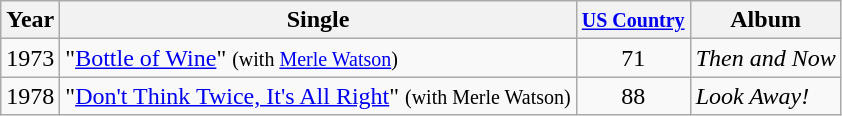<table class="wikitable">
<tr>
<th>Year</th>
<th>Single</th>
<th><small><a href='#'>US Country</a></small></th>
<th>Album</th>
</tr>
<tr>
<td>1973</td>
<td>"<a href='#'>Bottle of Wine</a>" <small>(with <a href='#'>Merle Watson</a>)</small></td>
<td align="center">71</td>
<td><em>Then and Now</em></td>
</tr>
<tr>
<td>1978</td>
<td>"<a href='#'>Don't Think Twice, It's All Right</a>" <small>(with Merle Watson)</small></td>
<td align="center">88</td>
<td><em>Look Away!</em></td>
</tr>
</table>
